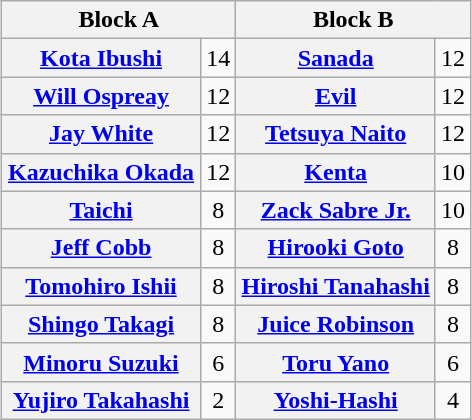<table class="wikitable" style="margin: 1em auto 1em auto; text-align:center">
<tr>
<th colspan="2" style="width:50%">Block A</th>
<th colspan="2" style="width:50%">Block B</th>
</tr>
<tr>
<th><a href='#'>Kota Ibushi</a></th>
<td>14</td>
<th><a href='#'>Sanada</a></th>
<td>12</td>
</tr>
<tr>
<th><a href='#'>Will Ospreay</a></th>
<td>12</td>
<th><a href='#'>Evil</a></th>
<td>12</td>
</tr>
<tr>
<th><a href='#'>Jay White</a></th>
<td>12</td>
<th><a href='#'>Tetsuya Naito</a></th>
<td>12</td>
</tr>
<tr>
<th><a href='#'>Kazuchika Okada</a></th>
<td>12</td>
<th><a href='#'>Kenta</a></th>
<td>10</td>
</tr>
<tr>
<th><a href='#'>Taichi</a></th>
<td>8</td>
<th><a href='#'>Zack Sabre Jr.</a></th>
<td>10</td>
</tr>
<tr>
<th><a href='#'>Jeff Cobb</a></th>
<td>8</td>
<th><a href='#'>Hirooki Goto</a></th>
<td>8</td>
</tr>
<tr>
<th><a href='#'>Tomohiro Ishii</a></th>
<td>8</td>
<th><a href='#'>Hiroshi Tanahashi</a></th>
<td>8</td>
</tr>
<tr>
<th><a href='#'>Shingo Takagi</a></th>
<td>8</td>
<th><a href='#'>Juice Robinson</a></th>
<td>8</td>
</tr>
<tr>
<th><a href='#'>Minoru Suzuki</a></th>
<td>6</td>
<th><a href='#'>Toru Yano</a></th>
<td>6</td>
</tr>
<tr>
<th><a href='#'>Yujiro Takahashi</a></th>
<td>2</td>
<th><a href='#'>Yoshi-Hashi</a></th>
<td>4</td>
</tr>
</table>
